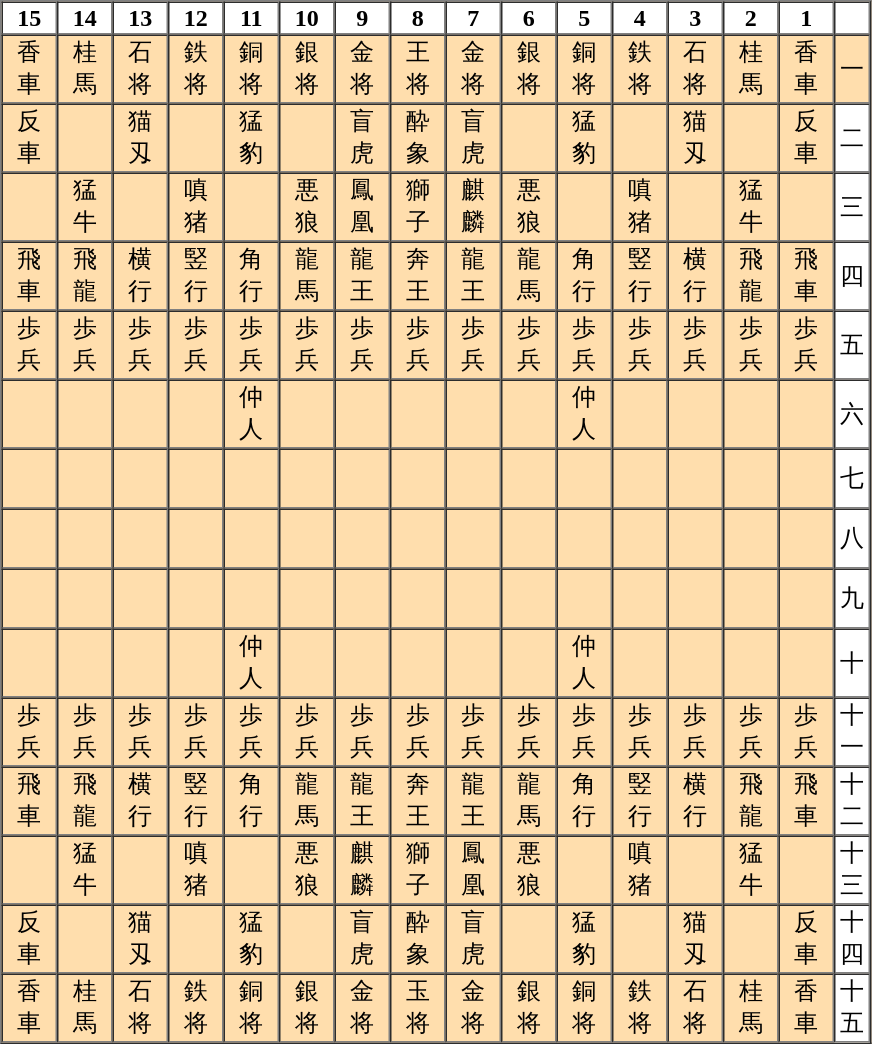<table style="background:#ffdead; text-align:center;" border="1" cellspacing="0">
<tr border="0" style="background:white;">
<th style="width:33px">15</th>
<th style="width:33px">14</th>
<th style="width:33px">13</th>
<th style="width:33px">12</th>
<th style="width:33px">11</th>
<th style="width:33px">10</th>
<th style="width:33px">9</th>
<th style="width:33px">8</th>
<th style="width:33px">7</th>
<th style="width:33px">6</th>
<th style="width:33px">5</th>
<th style="width:33px">4</th>
<th style="width:33px">3</th>
<th style="width:33px">2</th>
<th style="width:33px">1</th>
<th> </th>
</tr>
<tr>
<td>香<br>車</td>
<td>桂<br>馬</td>
<td>石<br>将</td>
<td>鉄<br>将</td>
<td>銅<br>将</td>
<td>銀<br>将</td>
<td>金<br>将</td>
<td>王<br>将</td>
<td>金<br>将</td>
<td>銀<br>将</td>
<td>銅<br>将</td>
<td>鉄<br>将</td>
<td>石<br>将</td>
<td>桂<br>馬</td>
<td>香<br>車</td>
<td style="width:20px" style="background:white;">一</td>
</tr>
<tr>
<td>反<br>車</td>
<td> </td>
<td>猫<br>刄</td>
<td> </td>
<td>猛<br>豹</td>
<td> </td>
<td>盲<br>虎</td>
<td>酔<br>象</td>
<td>盲<br>虎</td>
<td> </td>
<td>猛<br>豹</td>
<td> </td>
<td>猫<br>刄</td>
<td> </td>
<td>反<br>車</td>
<td style="background:white;">二</td>
</tr>
<tr>
<td> </td>
<td>猛<br>牛</td>
<td> </td>
<td>嗔<br>猪</td>
<td> </td>
<td>悪<br>狼</td>
<td>鳳<br>凰</td>
<td>獅<br>子</td>
<td>麒<br>麟</td>
<td>悪<br>狼</td>
<td> </td>
<td>嗔<br>猪</td>
<td> </td>
<td>猛<br>牛</td>
<td> </td>
<td style="background:white;">三</td>
</tr>
<tr>
<td>飛<br>車</td>
<td>飛<br>龍</td>
<td>横<br>行</td>
<td>竪<br>行</td>
<td>角<br>行</td>
<td>龍<br>馬</td>
<td>龍<br>王</td>
<td>奔<br>王</td>
<td>龍<br>王</td>
<td>龍<br>馬</td>
<td>角<br>行</td>
<td>竪<br>行</td>
<td>横<br>行</td>
<td>飛<br>龍</td>
<td>飛<br>車</td>
<td style="background:white;">四</td>
</tr>
<tr>
<td>歩<br>兵</td>
<td>歩<br>兵</td>
<td>歩<br>兵</td>
<td>歩<br>兵</td>
<td>歩<br>兵</td>
<td>歩<br>兵</td>
<td>歩<br>兵</td>
<td>歩<br>兵</td>
<td>歩<br>兵</td>
<td>歩<br>兵</td>
<td>歩<br>兵</td>
<td>歩<br>兵</td>
<td>歩<br>兵</td>
<td>歩<br>兵</td>
<td>歩<br>兵</td>
<td style="background:white;">五</td>
</tr>
<tr>
<td> </td>
<td> </td>
<td> </td>
<td> </td>
<td>仲<br>人</td>
<td> </td>
<td> </td>
<td> </td>
<td> </td>
<td> </td>
<td>仲<br>人</td>
<td> </td>
<td> </td>
<td> </td>
<td> </td>
<td style="background:white;">六</td>
</tr>
<tr>
<td> <br> </td>
<td> </td>
<td> </td>
<td> </td>
<td> </td>
<td> </td>
<td> </td>
<td> </td>
<td> </td>
<td> </td>
<td> </td>
<td> </td>
<td> </td>
<td> </td>
<td> </td>
<td style="background:white;">七</td>
</tr>
<tr>
<td> <br> </td>
<td> </td>
<td> </td>
<td> </td>
<td> </td>
<td> </td>
<td> </td>
<td> </td>
<td> </td>
<td> </td>
<td> </td>
<td> </td>
<td> </td>
<td> </td>
<td> </td>
<td style="background:white;">八</td>
</tr>
<tr>
<td> <br> </td>
<td> </td>
<td> </td>
<td> </td>
<td> </td>
<td> </td>
<td> </td>
<td> </td>
<td> </td>
<td> </td>
<td> </td>
<td> </td>
<td> </td>
<td> </td>
<td> </td>
<td style="background:white;">九</td>
</tr>
<tr>
<td> </td>
<td> </td>
<td> </td>
<td> </td>
<td>仲<br>人</td>
<td> </td>
<td> </td>
<td> </td>
<td> </td>
<td> </td>
<td>仲<br>人</td>
<td> </td>
<td> </td>
<td> </td>
<td> </td>
<td style="background:white;">十</td>
</tr>
<tr>
<td>歩<br>兵</td>
<td>歩<br>兵</td>
<td>歩<br>兵</td>
<td>歩<br>兵</td>
<td>歩<br>兵</td>
<td>歩<br>兵</td>
<td>歩<br>兵</td>
<td>歩<br>兵</td>
<td>歩<br>兵</td>
<td>歩<br>兵</td>
<td>歩<br>兵</td>
<td>歩<br>兵</td>
<td>歩<br>兵</td>
<td>歩<br>兵</td>
<td>歩<br>兵</td>
<td style="background:white;">十<br>一</td>
</tr>
<tr>
<td>飛<br>車</td>
<td>飛<br>龍</td>
<td>横<br>行</td>
<td>竪<br>行</td>
<td>角<br>行</td>
<td>龍<br>馬</td>
<td>龍<br>王</td>
<td>奔<br>王</td>
<td>龍<br>王</td>
<td>龍<br>馬</td>
<td>角<br>行</td>
<td>竪<br>行</td>
<td>横<br>行</td>
<td>飛<br>龍</td>
<td>飛<br>車</td>
<td style="background:white;">十<br>二</td>
</tr>
<tr>
<td> </td>
<td>猛<br>牛</td>
<td> </td>
<td>嗔<br>猪</td>
<td> </td>
<td>悪<br>狼</td>
<td>麒<br>麟</td>
<td>獅<br>子</td>
<td>鳳<br>凰</td>
<td>悪<br>狼</td>
<td> </td>
<td>嗔<br>猪</td>
<td> </td>
<td>猛<br>牛</td>
<td> </td>
<td style="background:white;">十<br>三</td>
</tr>
<tr>
<td>反<br>車</td>
<td> </td>
<td>猫<br>刄</td>
<td> </td>
<td>猛<br>豹</td>
<td> </td>
<td>盲<br>虎</td>
<td>酔<br>象</td>
<td>盲<br>虎</td>
<td> </td>
<td>猛<br>豹</td>
<td> </td>
<td>猫<br>刄</td>
<td> </td>
<td>反<br>車</td>
<td style="background:white;">十<br>四</td>
</tr>
<tr>
<td>香<br>車</td>
<td>桂<br>馬</td>
<td>石<br>将</td>
<td>鉄<br>将</td>
<td>銅<br>将</td>
<td>銀<br>将</td>
<td>金<br>将</td>
<td>玉<br>将</td>
<td>金<br>将</td>
<td>銀<br>将</td>
<td>銅<br>将</td>
<td>鉄<br>将</td>
<td>石<br>将</td>
<td>桂<br>馬</td>
<td>香<br>車</td>
<td style="background:white;">十<br>五</td>
</tr>
</table>
